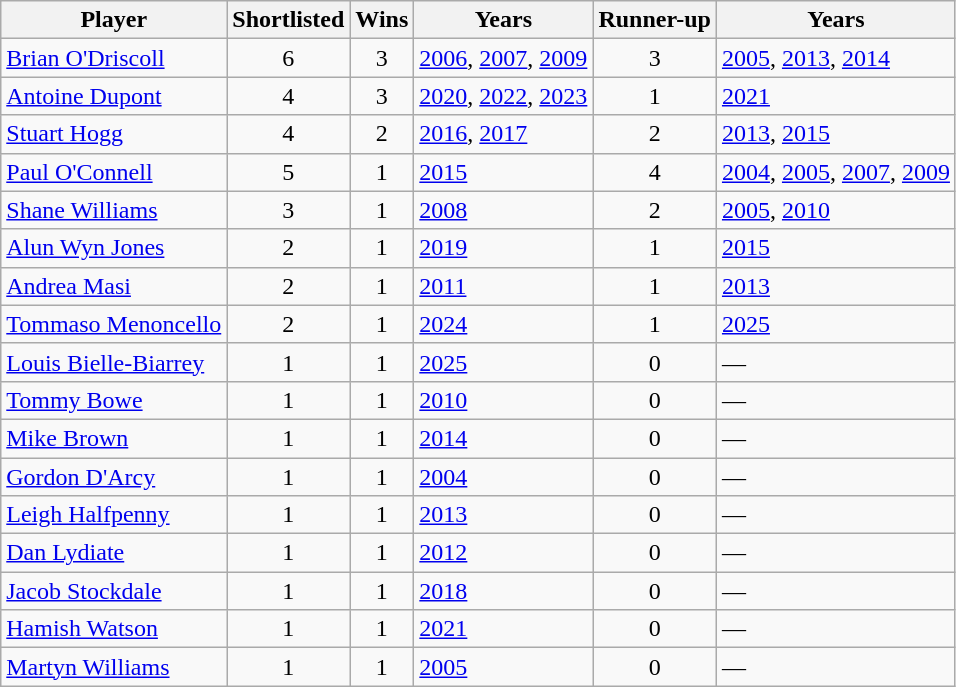<table class="wikitable" style="text-align:center">
<tr>
<th scope=col>Player</th>
<th scope=col>Shortlisted</th>
<th scope=col>Wins</th>
<th scope=col>Years</th>
<th scope=col>Runner-up</th>
<th scope=col>Years</th>
</tr>
<tr>
<td align="left"> <a href='#'>Brian O'Driscoll</a></td>
<td>6</td>
<td>3</td>
<td align="left"><a href='#'>2006</a>, <a href='#'>2007</a>, <a href='#'>2009</a></td>
<td>3</td>
<td align="left"><a href='#'>2005</a>, <a href='#'>2013</a>, <a href='#'>2014</a></td>
</tr>
<tr>
<td align="left"> <a href='#'>Antoine Dupont</a></td>
<td>4</td>
<td>3</td>
<td align="left"><a href='#'>2020</a>, <a href='#'>2022</a>, <a href='#'>2023</a></td>
<td>1</td>
<td align="left"><a href='#'>2021</a></td>
</tr>
<tr>
<td align="left"> <a href='#'>Stuart Hogg</a></td>
<td>4</td>
<td>2</td>
<td align="left"><a href='#'>2016</a>, <a href='#'>2017</a></td>
<td>2</td>
<td align="left"><a href='#'>2013</a>, <a href='#'>2015</a></td>
</tr>
<tr>
<td align="left"> <a href='#'>Paul O'Connell</a></td>
<td>5</td>
<td>1</td>
<td align="left"><a href='#'>2015</a></td>
<td>4</td>
<td align="left"><a href='#'>2004</a>, <a href='#'>2005</a>, <a href='#'>2007</a>, <a href='#'>2009</a></td>
</tr>
<tr>
<td align="left"> <a href='#'>Shane Williams</a></td>
<td>3</td>
<td>1</td>
<td align="left"><a href='#'>2008</a></td>
<td>2</td>
<td align="left"><a href='#'>2005</a>, <a href='#'>2010</a></td>
</tr>
<tr>
<td align="left"> <a href='#'>Alun Wyn Jones</a></td>
<td>2</td>
<td>1</td>
<td align="left"><a href='#'>2019</a></td>
<td>1</td>
<td align="left"><a href='#'>2015</a></td>
</tr>
<tr>
<td align="left"> <a href='#'>Andrea Masi</a></td>
<td>2</td>
<td>1</td>
<td align="left"><a href='#'>2011</a></td>
<td>1</td>
<td align="left"><a href='#'>2013</a></td>
</tr>
<tr>
<td align="left"> <a href='#'>Tommaso Menoncello</a></td>
<td>2</td>
<td>1</td>
<td align="left"><a href='#'>2024</a></td>
<td>1</td>
<td align="left"><a href='#'>2025</a></td>
</tr>
<tr>
<td align="left"> <a href='#'>Louis Bielle-Biarrey</a></td>
<td>1</td>
<td>1</td>
<td align="left"><a href='#'>2025</a></td>
<td>0</td>
<td align="left">—</td>
</tr>
<tr>
<td align="left"> <a href='#'>Tommy Bowe</a></td>
<td>1</td>
<td>1</td>
<td align="left"><a href='#'>2010</a></td>
<td>0</td>
<td align="left">—</td>
</tr>
<tr>
<td align="left"> <a href='#'>Mike Brown</a></td>
<td>1</td>
<td>1</td>
<td align="left"><a href='#'>2014</a></td>
<td>0</td>
<td align="left">—</td>
</tr>
<tr>
<td align="left"> <a href='#'>Gordon D'Arcy</a></td>
<td>1</td>
<td>1</td>
<td align="left"><a href='#'>2004</a></td>
<td>0</td>
<td align="left">—</td>
</tr>
<tr>
<td align="left"> <a href='#'>Leigh Halfpenny</a></td>
<td>1</td>
<td>1</td>
<td align="left"><a href='#'>2013</a></td>
<td>0</td>
<td align="left">—</td>
</tr>
<tr>
<td align="left"> <a href='#'>Dan Lydiate</a></td>
<td>1</td>
<td>1</td>
<td align="left"><a href='#'>2012</a></td>
<td>0</td>
<td align="left">—</td>
</tr>
<tr>
<td align="left"> <a href='#'>Jacob Stockdale</a></td>
<td>1</td>
<td>1</td>
<td align="left"><a href='#'>2018</a></td>
<td>0</td>
<td align="left">—</td>
</tr>
<tr>
<td align="left"> <a href='#'>Hamish Watson</a></td>
<td>1</td>
<td>1</td>
<td align="left"><a href='#'>2021</a></td>
<td>0</td>
<td align="left">—</td>
</tr>
<tr>
<td align="left"> <a href='#'>Martyn Williams</a></td>
<td>1</td>
<td>1</td>
<td align="left"><a href='#'>2005</a></td>
<td>0</td>
<td align="left">—</td>
</tr>
</table>
